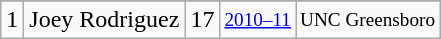<table class="wikitable">
<tr>
</tr>
<tr>
<td>1</td>
<td>Joey Rodriguez</td>
<td>17</td>
<td style="font-size:80%;"><a href='#'>2010–11</a></td>
<td style="font-size:80%;">UNC Greensboro</td>
</tr>
</table>
